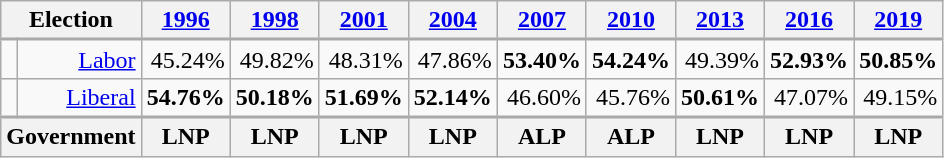<table class="wikitable">
<tr align=right style="border-bottom: 2px solid darkgray;">
<th colspan="2">Election</th>
<th><a href='#'>1996</a></th>
<th><a href='#'>1998</a></th>
<th><a href='#'>2001</a></th>
<th><a href='#'>2004</a></th>
<th><a href='#'>2007</a></th>
<th><a href='#'>2010</a></th>
<th><a href='#'>2013</a></th>
<th><a href='#'>2016</a></th>
<th><a href='#'>2019</a></th>
</tr>
<tr align=right>
<td width=1pt > </td>
<td><a href='#'>Labor</a></td>
<td>45.24%</td>
<td>49.82%</td>
<td>48.31%</td>
<td>47.86%</td>
<td><strong>53.40%</strong></td>
<td><strong>54.24%</strong></td>
<td>49.39%</td>
<td><strong>52.93%</strong></td>
<td><strong>50.85%</strong></td>
</tr>
<tr align=right style="border-bottom: 2px solid darkgray;">
<td width=1pt > </td>
<td><a href='#'>Liberal</a></td>
<td><strong>54.76%</strong></td>
<td><strong>50.18%</strong></td>
<td><strong>51.69%</strong></td>
<td><strong>52.14%</strong></td>
<td>46.60%</td>
<td>45.76%</td>
<td><strong>50.61%</strong></td>
<td>47.07%</td>
<td>49.15%</td>
</tr>
<tr align=right>
<th colspan="2">Government</th>
<th>LNP</th>
<th>LNP</th>
<th>LNP</th>
<th>LNP</th>
<th>ALP</th>
<th>ALP</th>
<th>LNP</th>
<th>LNP</th>
<th>LNP</th>
</tr>
</table>
